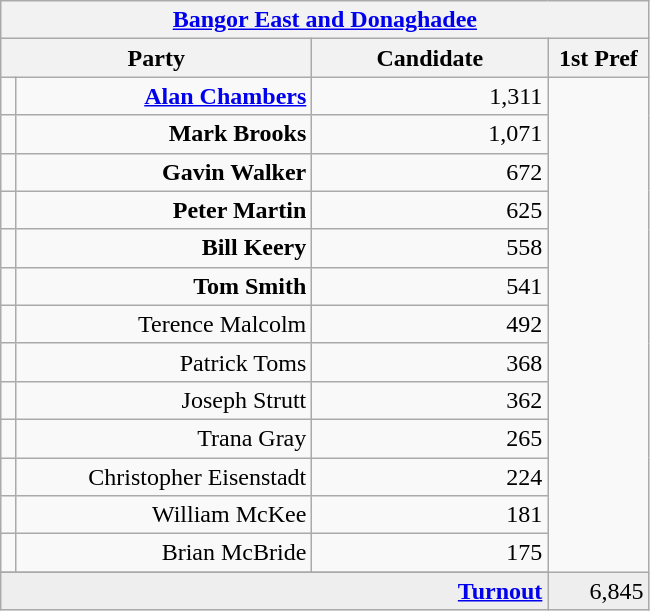<table class="wikitable">
<tr>
<th colspan="4" align="center"><a href='#'>Bangor East and Donaghadee</a></th>
</tr>
<tr>
<th colspan="2" align="center" width=200>Party</th>
<th width=150>Candidate</th>
<th width=60>1st Pref</th>
</tr>
<tr>
<td></td>
<td align="right"><strong><a href='#'>Alan Chambers</a></strong></td>
<td align="right">1,311</td>
</tr>
<tr>
<td></td>
<td align="right"><strong>Mark Brooks</strong></td>
<td align="right">1,071</td>
</tr>
<tr>
<td></td>
<td align="right"><strong>Gavin Walker</strong></td>
<td align="right">672</td>
</tr>
<tr>
<td></td>
<td align="right"><strong>Peter Martin</strong></td>
<td align="right">625</td>
</tr>
<tr>
<td></td>
<td align="right"><strong>Bill Keery</strong></td>
<td align="right">558</td>
</tr>
<tr>
<td></td>
<td align="right"><strong>Tom Smith</strong></td>
<td align="right">541</td>
</tr>
<tr>
<td></td>
<td align="right">Terence Malcolm</td>
<td align="right">492</td>
</tr>
<tr>
<td></td>
<td align="right">Patrick Toms</td>
<td align="right">368</td>
</tr>
<tr>
<td></td>
<td align="right">Joseph Strutt</td>
<td align="right">362</td>
</tr>
<tr>
<td></td>
<td align="right">Trana Gray</td>
<td align="right">265</td>
</tr>
<tr>
<td></td>
<td align="right">Christopher Eisenstadt</td>
<td align="right">224</td>
</tr>
<tr>
<td></td>
<td align="right">William McKee</td>
<td align="right">181</td>
</tr>
<tr>
<td></td>
<td align="right">Brian McBride</td>
<td align="right">175</td>
</tr>
<tr>
</tr>
<tr bgcolor="EEEEEE">
<td colspan=3 align="right"><strong><a href='#'>Turnout</a></strong></td>
<td align="right">6,845</td>
</tr>
</table>
